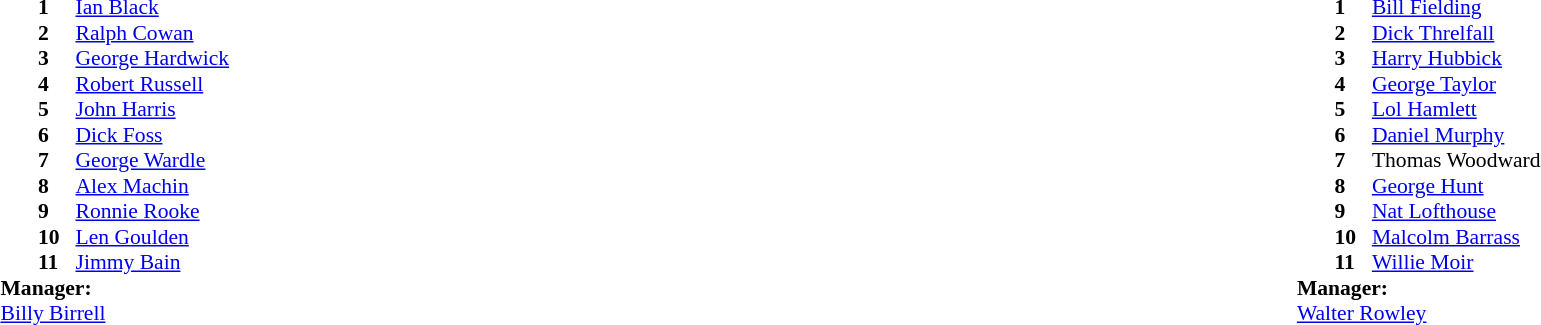<table width="100%">
<tr>
<td valign="top" width="50%"><br><table style="font-size: 90%" cellspacing="0" cellpadding="0">
<tr>
<td colspan="4"></td>
</tr>
<tr>
<th width=25></th>
<th width=25></th>
</tr>
<tr>
<td></td>
<td><strong>1</strong></td>
<td> <a href='#'>Ian Black</a></td>
</tr>
<tr>
<td></td>
<td><strong>2</strong></td>
<td> <a href='#'>Ralph Cowan</a></td>
</tr>
<tr>
<td></td>
<td><strong>3</strong></td>
<td> <a href='#'>George Hardwick</a></td>
</tr>
<tr>
<td></td>
<td><strong>4</strong></td>
<td> <a href='#'>Robert Russell</a></td>
</tr>
<tr>
<td></td>
<td><strong>5</strong></td>
<td> <a href='#'>John Harris</a></td>
</tr>
<tr>
<td></td>
<td><strong>6</strong></td>
<td> <a href='#'>Dick Foss</a></td>
</tr>
<tr>
<td></td>
<td><strong>7</strong></td>
<td> <a href='#'>George Wardle</a></td>
</tr>
<tr>
<td></td>
<td><strong>8</strong></td>
<td> <a href='#'>Alex Machin</a></td>
</tr>
<tr>
<td></td>
<td><strong>9</strong></td>
<td> <a href='#'>Ronnie Rooke</a></td>
</tr>
<tr>
<td></td>
<td><strong>10</strong></td>
<td> <a href='#'>Len Goulden</a></td>
</tr>
<tr>
<td></td>
<td><strong>11</strong></td>
<td> <a href='#'>Jimmy Bain</a></td>
</tr>
<tr>
<td colspan=3><strong>Manager:</strong></td>
</tr>
<tr>
<td colspan=4> <a href='#'>Billy Birrell</a></td>
</tr>
</table>
</td>
<td></td>
<td style="vertical-align:top; width:50%;"><br><table cellspacing="0" cellpadding="0" style="font-size:90%; margin:auto;">
<tr>
<td colspan="4"></td>
</tr>
<tr>
<th width=25></th>
<th width=25></th>
</tr>
<tr>
<td></td>
<td><strong>1</strong></td>
<td> <a href='#'>Bill Fielding</a></td>
</tr>
<tr>
<td></td>
<td><strong>2</strong></td>
<td> <a href='#'>Dick Threlfall</a></td>
</tr>
<tr>
<td></td>
<td><strong>3</strong></td>
<td> <a href='#'>Harry Hubbick</a></td>
</tr>
<tr>
<td></td>
<td><strong>4</strong></td>
<td> <a href='#'>George Taylor</a></td>
</tr>
<tr>
<td></td>
<td><strong>5</strong></td>
<td> <a href='#'>Lol Hamlett</a></td>
</tr>
<tr>
<td></td>
<td><strong>6</strong></td>
<td> <a href='#'>Daniel Murphy</a></td>
</tr>
<tr>
<td></td>
<td><strong>7</strong></td>
<td> Thomas Woodward</td>
</tr>
<tr>
<td></td>
<td><strong>8</strong></td>
<td> <a href='#'>George Hunt</a></td>
</tr>
<tr>
<td></td>
<td><strong>9</strong></td>
<td> <a href='#'>Nat Lofthouse</a></td>
</tr>
<tr>
<td></td>
<td><strong>10</strong></td>
<td> <a href='#'>Malcolm Barrass</a></td>
</tr>
<tr>
<td></td>
<td><strong>11</strong></td>
<td> <a href='#'>Willie Moir</a></td>
</tr>
<tr>
<td colspan=3><strong>Manager:</strong></td>
</tr>
<tr>
<td colspan=4> <a href='#'>Walter Rowley</a></td>
</tr>
</table>
</td>
</tr>
</table>
